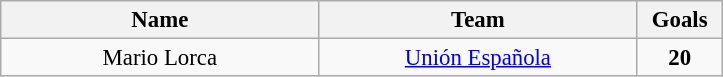<table class="wikitable" style="font-size:95%; text-align:center;">
<tr>
<th width="205">Name</th>
<th width="205">Team</th>
<th width="50">Goals</th>
</tr>
<tr>
<td> Mario Lorca</td>
<td><a href='#'>Unión Española</a></td>
<td><strong>20</strong></td>
</tr>
</table>
